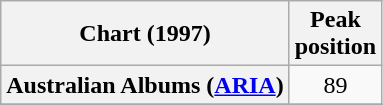<table class="wikitable sortable plainrowheaders">
<tr>
<th scope="col">Chart (1997)</th>
<th scope="col">Peak<br>position</th>
</tr>
<tr>
<th scope="row">Australian Albums (<a href='#'>ARIA</a>)</th>
<td align="center">89</td>
</tr>
<tr>
</tr>
<tr>
</tr>
</table>
